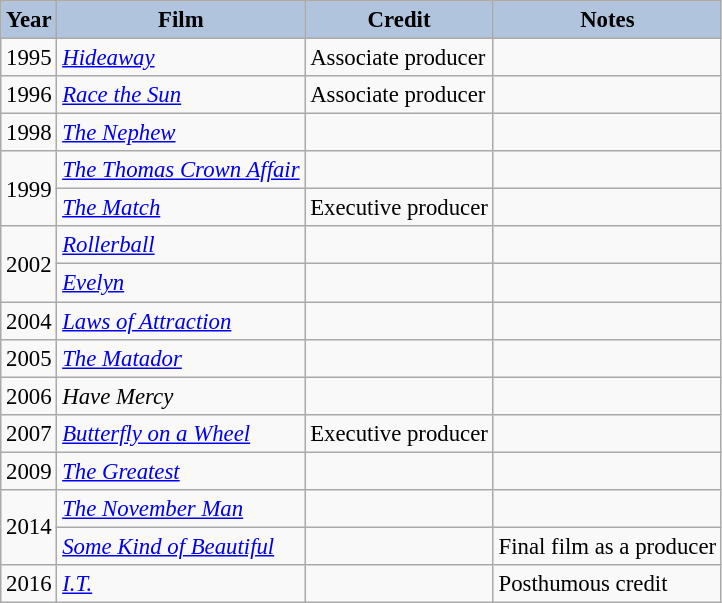<table class="wikitable" style="font-size:95%;">
<tr>
<th style="background:#B0C4DE;">Year</th>
<th style="background:#B0C4DE;">Film</th>
<th style="background:#B0C4DE;">Credit</th>
<th style="background:#B0C4DE;">Notes</th>
</tr>
<tr>
<td>1995</td>
<td><em><a href='#'>Hideaway</a></em></td>
<td>Associate producer</td>
<td></td>
</tr>
<tr>
<td>1996</td>
<td><em><a href='#'>Race the Sun</a></em></td>
<td>Associate producer</td>
<td></td>
</tr>
<tr>
<td>1998</td>
<td><em><a href='#'>The Nephew</a></em></td>
<td></td>
<td></td>
</tr>
<tr>
<td rowspan=2>1999</td>
<td><em><a href='#'>The Thomas Crown Affair</a></em></td>
<td></td>
<td></td>
</tr>
<tr>
<td><em><a href='#'>The Match</a></em></td>
<td>Executive producer</td>
<td></td>
</tr>
<tr>
<td rowspan=2>2002</td>
<td><em><a href='#'>Rollerball</a></em></td>
<td></td>
<td></td>
</tr>
<tr>
<td><em><a href='#'>Evelyn</a></em></td>
<td></td>
<td></td>
</tr>
<tr>
<td>2004</td>
<td><em><a href='#'>Laws of Attraction</a></em></td>
<td></td>
<td></td>
</tr>
<tr>
<td>2005</td>
<td><em><a href='#'>The Matador</a></em></td>
<td></td>
<td></td>
</tr>
<tr>
<td>2006</td>
<td><em>Have Mercy</em></td>
<td></td>
<td></td>
</tr>
<tr>
<td>2007</td>
<td><em><a href='#'>Butterfly on a Wheel</a></em></td>
<td>Executive producer</td>
<td></td>
</tr>
<tr>
<td>2009</td>
<td><em><a href='#'>The Greatest</a></em></td>
<td></td>
<td></td>
</tr>
<tr>
<td rowspan=2>2014</td>
<td><em><a href='#'>The November Man</a></em></td>
<td></td>
<td></td>
</tr>
<tr>
<td><em><a href='#'>Some Kind of Beautiful</a></em></td>
<td></td>
<td>Final film as a producer</td>
</tr>
<tr>
<td>2016</td>
<td><em><a href='#'>I.T.</a></em></td>
<td></td>
<td>Posthumous credit</td>
</tr>
</table>
